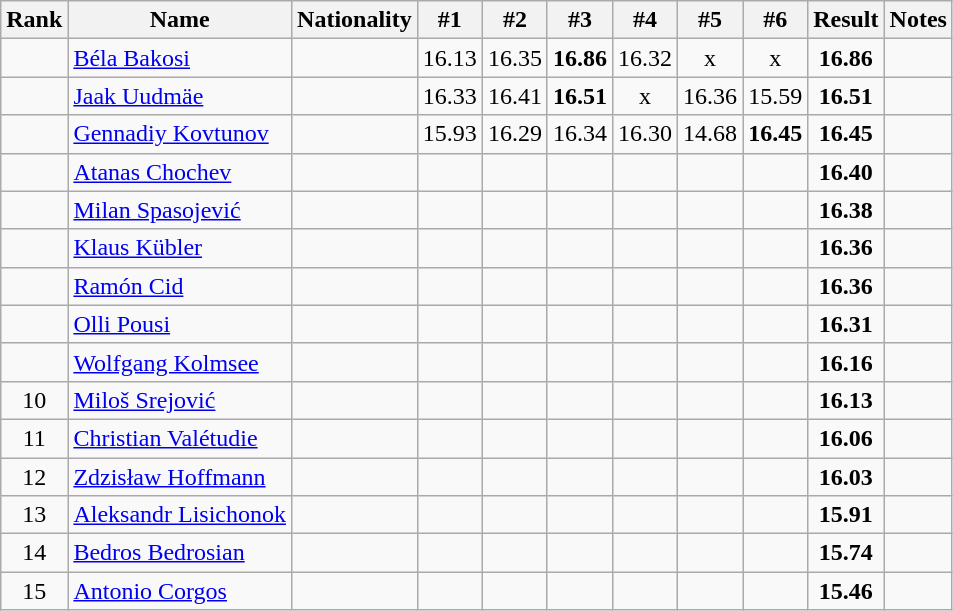<table class="wikitable sortable" style="text-align:center">
<tr>
<th>Rank</th>
<th>Name</th>
<th>Nationality</th>
<th>#1</th>
<th>#2</th>
<th>#3</th>
<th>#4</th>
<th>#5</th>
<th>#6</th>
<th>Result</th>
<th>Notes</th>
</tr>
<tr>
<td></td>
<td align="left"><a href='#'>Béla Bakosi</a></td>
<td align=left></td>
<td>16.13</td>
<td>16.35</td>
<td><strong>16.86</strong></td>
<td>16.32</td>
<td>x</td>
<td>x</td>
<td><strong>16.86</strong></td>
<td></td>
</tr>
<tr>
<td></td>
<td align="left"><a href='#'>Jaak Uudmäe</a></td>
<td align=left></td>
<td>16.33</td>
<td>16.41</td>
<td><strong>16.51</strong></td>
<td>x</td>
<td>16.36</td>
<td>15.59</td>
<td><strong>16.51</strong></td>
<td></td>
</tr>
<tr>
<td></td>
<td align="left"><a href='#'>Gennadiy Kovtunov</a></td>
<td align=left></td>
<td>15.93</td>
<td>16.29</td>
<td>16.34</td>
<td>16.30</td>
<td>14.68</td>
<td><strong>16.45</strong></td>
<td><strong>16.45</strong></td>
<td></td>
</tr>
<tr>
<td></td>
<td align="left"><a href='#'>Atanas Chochev</a></td>
<td align=left></td>
<td></td>
<td></td>
<td></td>
<td></td>
<td></td>
<td></td>
<td><strong>16.40</strong></td>
<td></td>
</tr>
<tr>
<td></td>
<td align="left"><a href='#'>Milan Spasojević</a></td>
<td align=left></td>
<td></td>
<td></td>
<td></td>
<td></td>
<td></td>
<td></td>
<td><strong>16.38</strong></td>
<td></td>
</tr>
<tr>
<td></td>
<td align="left"><a href='#'>Klaus Kübler</a></td>
<td align=left></td>
<td></td>
<td></td>
<td></td>
<td></td>
<td></td>
<td></td>
<td><strong>16.36</strong></td>
<td></td>
</tr>
<tr>
<td></td>
<td align="left"><a href='#'>Ramón Cid</a></td>
<td align=left></td>
<td></td>
<td></td>
<td></td>
<td></td>
<td></td>
<td></td>
<td><strong>16.36</strong></td>
<td></td>
</tr>
<tr>
<td></td>
<td align="left"><a href='#'>Olli Pousi</a></td>
<td align=left></td>
<td></td>
<td></td>
<td></td>
<td></td>
<td></td>
<td></td>
<td><strong>16.31</strong></td>
<td></td>
</tr>
<tr>
<td></td>
<td align="left"><a href='#'>Wolfgang Kolmsee</a></td>
<td align=left></td>
<td></td>
<td></td>
<td></td>
<td></td>
<td></td>
<td></td>
<td><strong>16.16</strong></td>
<td></td>
</tr>
<tr>
<td>10</td>
<td align="left"><a href='#'>Miloš Srejović</a></td>
<td align=left></td>
<td></td>
<td></td>
<td></td>
<td></td>
<td></td>
<td></td>
<td><strong>16.13</strong></td>
<td></td>
</tr>
<tr>
<td>11</td>
<td align="left"><a href='#'>Christian Valétudie</a></td>
<td align=left></td>
<td></td>
<td></td>
<td></td>
<td></td>
<td></td>
<td></td>
<td><strong>16.06</strong></td>
<td></td>
</tr>
<tr>
<td>12</td>
<td align="left"><a href='#'>Zdzisław Hoffmann</a></td>
<td align=left></td>
<td></td>
<td></td>
<td></td>
<td></td>
<td></td>
<td></td>
<td><strong>16.03</strong></td>
<td></td>
</tr>
<tr>
<td>13</td>
<td align="left"><a href='#'>Aleksandr Lisichonok</a></td>
<td align=left></td>
<td></td>
<td></td>
<td></td>
<td></td>
<td></td>
<td></td>
<td><strong>15.91</strong></td>
<td></td>
</tr>
<tr>
<td>14</td>
<td align="left"><a href='#'>Bedros Bedrosian</a></td>
<td align=left></td>
<td></td>
<td></td>
<td></td>
<td></td>
<td></td>
<td></td>
<td><strong>15.74</strong></td>
<td></td>
</tr>
<tr>
<td>15</td>
<td align="left"><a href='#'>Antonio Corgos</a></td>
<td align=left></td>
<td></td>
<td></td>
<td></td>
<td></td>
<td></td>
<td></td>
<td><strong>15.46</strong></td>
<td></td>
</tr>
</table>
